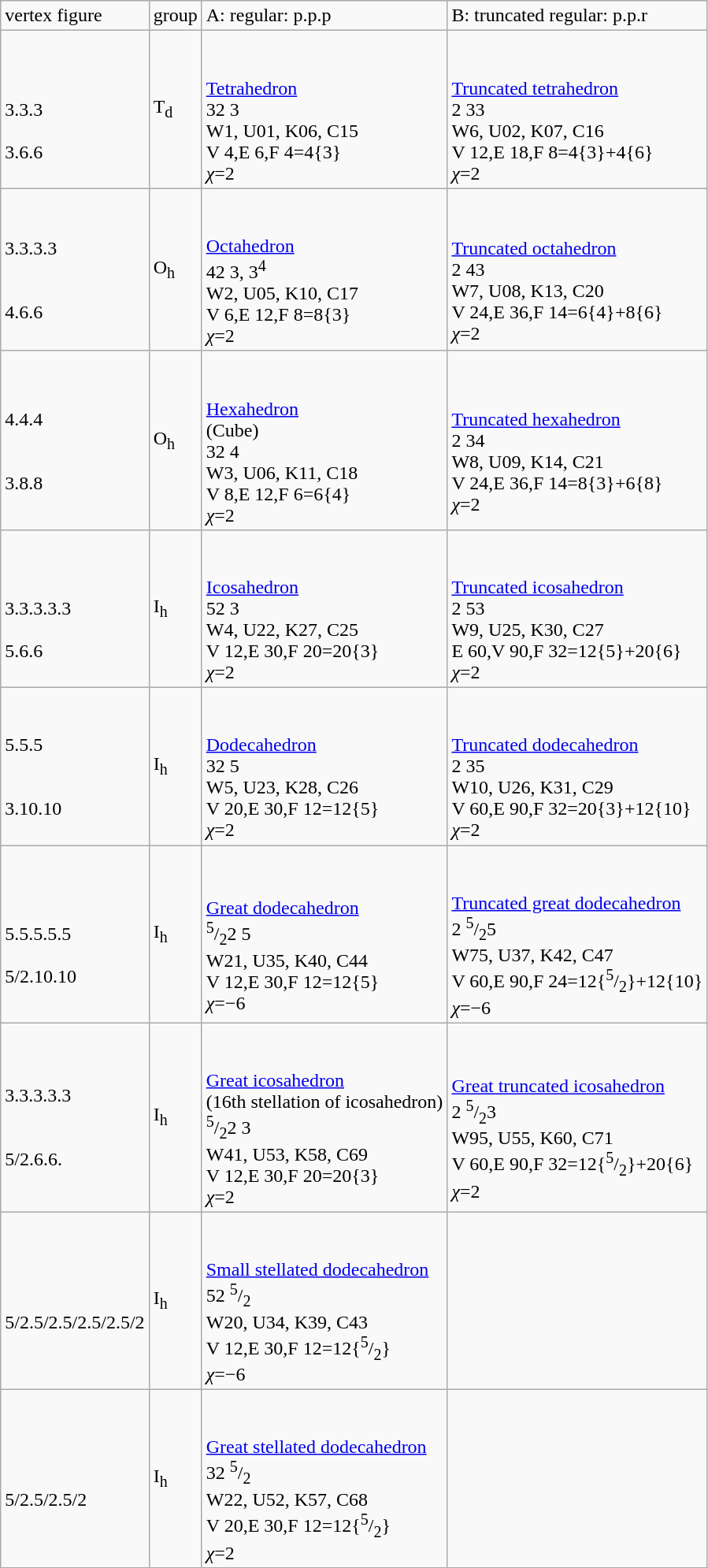<table class="wikitable">
<tr>
<td>vertex figure</td>
<td>group</td>
<td>A: regular: p.p.p</td>
<td>B: truncated regular: p.p.r</td>
</tr>
<tr>
<td><br><br>3.3.3<br>
<br>3.6.6</td>
<td>T<sub>d</sub></td>
<td><br><br>
<a href='#'>Tetrahedron</a><br>
32 3<br>
W1, U01, K06, C15<br>
V 4,E 6,F 4=4{3}
<br><em>χ</em>=2</td>
<td><br><br>
<a href='#'>Truncated tetrahedron</a><br>
2 33<br>
W6, U02, K07, C16<br>
V 12,E 18,F 8=4{3}+4{6}
<br><em>χ</em>=2</td>
</tr>
<tr>
<td><br>3.3.3.3<br><br><br>4.6.6</td>
<td>O<sub>h</sub></td>
<td><br><br>
<a href='#'>Octahedron</a><br>
42 3, 3<sup>4</sup><br>
W2, U05, K10, C17<br>
V 6,E 12,F 8=8{3}
<br><em>χ</em>=2</td>
<td><br><br>
<a href='#'>Truncated octahedron</a><br>
2 43<br>
W7, U08, K13, C20<br>
V 24,E 36,F 14=6{4}+8{6}
<br><em>χ</em>=2</td>
</tr>
<tr>
<td><br>4.4.4<br><br><br>3.8.8<br></td>
<td>O<sub>h</sub></td>
<td><br><br>
<a href='#'>Hexahedron</a> <br>
(Cube) <br>
32 4<br>
W3, U06, K11, C18<br>
V 8,E 12,F 6=6{4}
<br><em>χ</em>=2</td>
<td><br><br>
<a href='#'>Truncated hexahedron</a><br>
2 34<br>
W8, U09, K14, C21<br>
V 24,E 36,F 14=8{3}+6{8}
<br><em>χ</em>=2</td>
</tr>
<tr>
<td><br><br>3.3.3.3.3<br>
<br>5.6.6</td>
<td>I<sub>h</sub></td>
<td><br><br>
<a href='#'>Icosahedron</a><br>
52 3<br>
W4, U22, K27, C25<br>
V 12,E 30,F 20=20{3}
<br><em>χ</em>=2</td>
<td><br><br>
<a href='#'>Truncated icosahedron</a><br>
2 53<br>
W9, U25, K30, C27<br>
E 60,V 90,F 32=12{5}+20{6}
<br><em>χ</em>=2</td>
</tr>
<tr>
<td><br>5.5.5<br><br><br>3.10.10</td>
<td>I<sub>h</sub></td>
<td><br><br>
<a href='#'>Dodecahedron</a><br>
32 5<br>
W5, U23, K28, C26<br>
V 20,E 30,F 12=12{5}
<br><em>χ</em>=2</td>
<td><br><br>
<a href='#'>Truncated dodecahedron</a><br>
2 35<br>
W10, U26, K31, C29<br>
V 60,E 90,F 32=20{3}+12{10}
<br><em>χ</em>=2</td>
</tr>
<tr>
<td><br><br>5.5.5.5.5<br>
<br>5/2.10.10</td>
<td>I<sub>h</sub></td>
<td><br><br>
<a href='#'>Great dodecahedron</a><br>
<sup>5</sup>/<sub>2</sub>2 5<br>
W21, U35, K40, C44<br>
V 12,E 30,F 12=12{5}
<br><em>χ</em>=−6</td>
<td><br><br>
<a href='#'>Truncated great dodecahedron</a><br>
2 <sup>5</sup>/<sub>2</sub>5<br>
W75, U37, K42, C47<br>
V 60,E 90,F 24=12{<sup>5</sup>/<sub>2</sub>}+12{10}
<br><em>χ</em>=−6</td>
</tr>
<tr>
<td><br>3.3.3.3.3<br><br><br>5/2.6.6.</td>
<td>I<sub>h</sub></td>
<td><br><br>
<a href='#'>Great icosahedron</a><br>
(16th stellation of icosahedron)<br>
<sup>5</sup>/<sub>2</sub>2 3<br>
W41, U53, K58, C69<br>
V 12,E 30,F 20=20{3}
<br><em>χ</em>=2</td>
<td><br><br>
<a href='#'>Great truncated icosahedron</a><br>
2 <sup>5</sup>/<sub>2</sub>3<br>
W95, U55, K60, C71<br>
V 60,E 90,F 32=12{<sup>5</sup>/<sub>2</sub>}+20{6}
<br><em>χ</em>=2</td>
</tr>
<tr>
<td><br><br>5/2.5/2.5/2.5/2.5/2<br></td>
<td>I<sub>h</sub></td>
<td><br><br>
<a href='#'>Small stellated dodecahedron</a><br>
52 <sup>5</sup>/<sub>2</sub><br>
W20, U34, K39, C43<br>
V 12,E 30,F 12=12{<sup>5</sup>/<sub>2</sub>}
<br><em>χ</em>=−6</td>
<td></td>
</tr>
<tr>
<td><br><br>5/2.5/2.5/2<br></td>
<td>I<sub>h</sub></td>
<td><br><br>
<a href='#'>Great stellated dodecahedron</a><br>
32 <sup>5</sup>/<sub>2</sub><br>
W22, U52, K57, C68<br>
V 20,E 30,F 12=12{<sup>5</sup>/<sub>2</sub>}
<br><em>χ</em>=2</td>
</tr>
</table>
